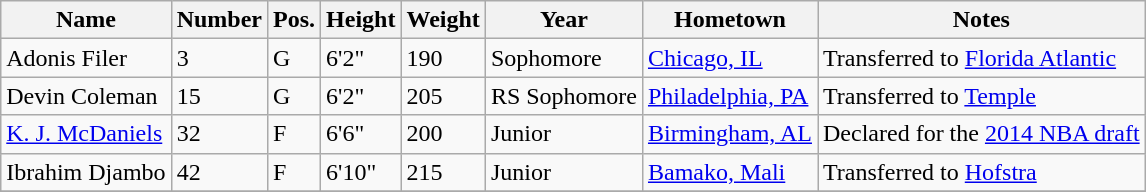<table class="wikitable sortable" border="1">
<tr>
<th>Name</th>
<th>Number</th>
<th>Pos.</th>
<th>Height</th>
<th>Weight</th>
<th>Year</th>
<th>Hometown</th>
<th class="unsortable">Notes</th>
</tr>
<tr>
<td>Adonis Filer</td>
<td>3</td>
<td>G</td>
<td>6'2"</td>
<td>190</td>
<td>Sophomore</td>
<td><a href='#'>Chicago, IL</a></td>
<td>Transferred to <a href='#'>Florida Atlantic</a></td>
</tr>
<tr>
<td>Devin Coleman</td>
<td>15</td>
<td>G</td>
<td>6'2"</td>
<td>205</td>
<td>RS Sophomore</td>
<td><a href='#'>Philadelphia, PA</a></td>
<td>Transferred to <a href='#'>Temple</a></td>
</tr>
<tr>
<td><a href='#'>K. J. McDaniels</a></td>
<td>32</td>
<td>F</td>
<td>6'6"</td>
<td>200</td>
<td>Junior</td>
<td><a href='#'>Birmingham, AL</a></td>
<td>Declared for the <a href='#'>2014 NBA draft</a></td>
</tr>
<tr>
<td>Ibrahim Djambo</td>
<td>42</td>
<td>F</td>
<td>6'10"</td>
<td>215</td>
<td>Junior</td>
<td><a href='#'>Bamako, Mali</a></td>
<td>Transferred to <a href='#'>Hofstra</a></td>
</tr>
<tr>
</tr>
</table>
